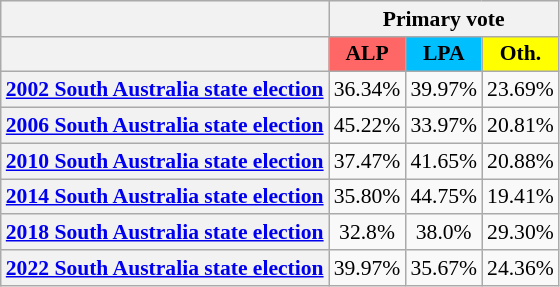<table class="wikitable sortable mw-collapsible toccolours" align="left" cellpadding="4" cellspacing="0" style="margin-right: .5em; margin-top: .4em;font-size: 90%;">
<tr>
<th style="background:#; text-align:center;"></th>
<th colspan="3" style="background:#; text-align:center;">Primary vote</th>
</tr>
<tr>
<th style="background:#; text-align:center;"></th>
<th style="background:#f66; text-align:center;">ALP</th>
<th style="background:#00bfff; text-align:center;">LPA</th>
<th style="background:#ff0; text-align:center;">Oth.</th>
</tr>
<tr>
<th style="text-align:center;" bgcolor=""><a href='#'>2002 South Australia state election</a></th>
<td style="text-align:center;" bgcolor="">36.34%</td>
<td style="text-align:center;" bgcolor="">39.97%</td>
<td style="text-align:center;" bgcolor="">23.69%</td>
</tr>
<tr>
<th style="text-align:center;" bgcolor=""><a href='#'>2006 South Australia state election</a></th>
<td style="text-align:center;" bgcolor="">45.22%</td>
<td style="text-align:center;" bgcolor="">33.97%</td>
<td style="text-align:center;" bgcolor="">20.81%</td>
</tr>
<tr>
<th style="text-align:center;" bgcolor=""><a href='#'>2010 South Australia state election</a></th>
<td style="text-align:center;" bgcolor="">37.47%</td>
<td style="text-align:center;" bgcolor="">41.65%</td>
<td style="text-align:center;" bgcolor="">20.88%</td>
</tr>
<tr>
<th style="text-align:center;" bgcolor=""><a href='#'>2014 South Australia state election</a></th>
<td style="text-align:center;" bgcolor="">35.80%</td>
<td style="text-align:center;" bgcolor="">44.75%</td>
<td style="text-align:center;" bgcolor="">19.41%</td>
</tr>
<tr>
<th style="text-align:center;" bgcolor=""><a href='#'>2018 South Australia state election</a></th>
<td style="text-align:center;" bgcolor="">32.8%</td>
<td style="text-align:center;" bgcolor="">38.0%</td>
<td style="text-align:center;" bgcolor="">29.30%</td>
</tr>
<tr>
<th style="text-align:center;" bgcolor=""><a href='#'>2022 South Australia state election</a></th>
<td style="text-align:center;" bgcolor="">39.97%</td>
<td style="text-align:center;" bgcolor="">35.67%</td>
<td style="text-align:center;" bgcolor="">24.36%</td>
</tr>
</table>
